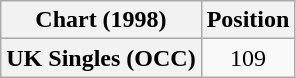<table class="wikitable plainrowheaders" style="text-align:center">
<tr>
<th>Chart (1998)</th>
<th>Position</th>
</tr>
<tr>
<th scope="row">UK Singles (OCC)</th>
<td>109</td>
</tr>
</table>
